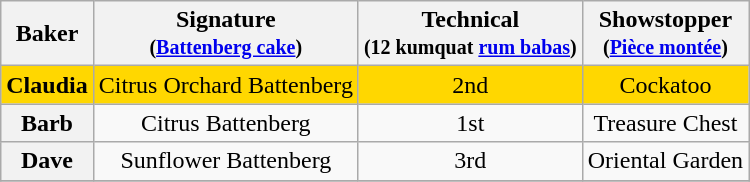<table class="wikitable sortable" style="text-align:center">
<tr>
<th>Baker</th>
<th class="unsortable">Signature<br><small>(<a href='#'>Battenberg cake</a>)</small></th>
<th>Technical<br><small>(12 kumquat <a href='#'>rum babas</a>)</small></th>
<th class="unsortable">Showstopper<br><small>(<a href='#'>Pièce montée</a>)</small></th>
</tr>
<tr style="background:Gold;">
<th style="background:Gold;">Claudia</th>
<td>Citrus Orchard Battenberg</td>
<td>2nd</td>
<td>Cockatoo</td>
</tr>
<tr>
<th>Barb</th>
<td>Citrus Battenberg</td>
<td>1st</td>
<td>Treasure Chest</td>
</tr>
<tr>
<th>Dave</th>
<td>Sunflower Battenberg</td>
<td>3rd</td>
<td>Oriental Garden</td>
</tr>
<tr>
</tr>
</table>
